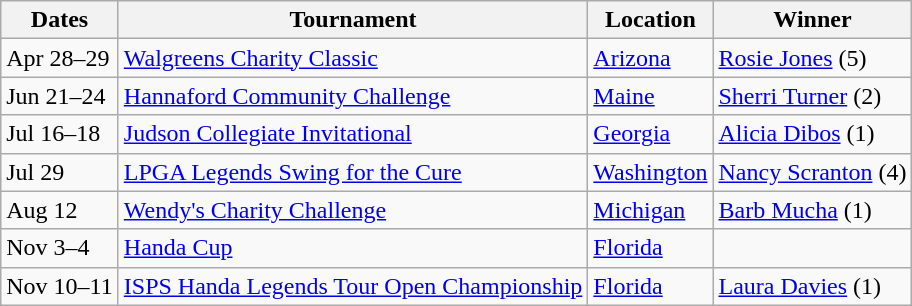<table class="wikitable">
<tr>
<th>Dates</th>
<th>Tournament</th>
<th>Location</th>
<th>Winner</th>
</tr>
<tr>
<td>Apr 28–29</td>
<td><a href='#'>Walgreens Charity Classic</a></td>
<td><a href='#'>Arizona</a></td>
<td> <a href='#'>Rosie Jones</a> (5)</td>
</tr>
<tr>
<td>Jun 21–24</td>
<td><a href='#'>Hannaford Community Challenge</a></td>
<td><a href='#'>Maine</a></td>
<td> <a href='#'>Sherri Turner</a> (2)</td>
</tr>
<tr>
<td>Jul 16–18</td>
<td><a href='#'>Judson Collegiate Invitational</a></td>
<td><a href='#'>Georgia</a></td>
<td> <a href='#'>Alicia Dibos</a> (1)</td>
</tr>
<tr>
<td>Jul 29</td>
<td><a href='#'>LPGA Legends Swing for the Cure</a></td>
<td><a href='#'>Washington</a></td>
<td> <a href='#'>Nancy Scranton</a> (4)</td>
</tr>
<tr>
<td>Aug 12</td>
<td><a href='#'>Wendy's Charity Challenge</a></td>
<td><a href='#'>Michigan</a></td>
<td> <a href='#'>Barb Mucha</a> (1)</td>
</tr>
<tr>
<td>Nov 3–4</td>
<td><a href='#'>Handa Cup</a></td>
<td><a href='#'>Florida</a></td>
<td></td>
</tr>
<tr>
<td>Nov 10–11</td>
<td><a href='#'>ISPS Handa Legends Tour Open Championship</a></td>
<td><a href='#'>Florida</a></td>
<td> <a href='#'>Laura Davies</a> (1)</td>
</tr>
</table>
